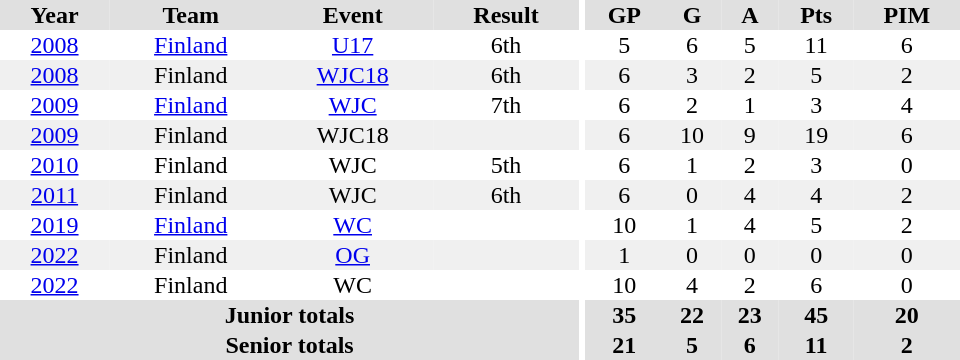<table border="0" cellpadding="1" cellspacing="0" ID="Table3" style="text-align:center; width:40em">
<tr ALIGN="center" bgcolor="#e0e0e0">
<th>Year</th>
<th>Team</th>
<th>Event</th>
<th>Result</th>
<th rowspan="99" bgcolor="#ffffff"></th>
<th>GP</th>
<th>G</th>
<th>A</th>
<th>Pts</th>
<th>PIM</th>
</tr>
<tr>
<td><a href='#'>2008</a></td>
<td><a href='#'>Finland</a></td>
<td><a href='#'>U17</a></td>
<td>6th</td>
<td>5</td>
<td>6</td>
<td>5</td>
<td>11</td>
<td>6</td>
</tr>
<tr bgcolor="#f0f0f0">
<td><a href='#'>2008</a></td>
<td>Finland</td>
<td><a href='#'>WJC18</a></td>
<td>6th</td>
<td>6</td>
<td>3</td>
<td>2</td>
<td>5</td>
<td>2</td>
</tr>
<tr>
<td><a href='#'>2009</a></td>
<td><a href='#'>Finland</a></td>
<td><a href='#'>WJC</a></td>
<td>7th</td>
<td>6</td>
<td>2</td>
<td>1</td>
<td>3</td>
<td>4</td>
</tr>
<tr bgcolor="#f0f0f0">
<td><a href='#'>2009</a></td>
<td>Finland</td>
<td>WJC18</td>
<td></td>
<td>6</td>
<td>10</td>
<td>9</td>
<td>19</td>
<td>6</td>
</tr>
<tr>
<td><a href='#'>2010</a></td>
<td>Finland</td>
<td>WJC</td>
<td>5th</td>
<td>6</td>
<td>1</td>
<td>2</td>
<td>3</td>
<td>0</td>
</tr>
<tr bgcolor="#f0f0f0">
<td><a href='#'>2011</a></td>
<td>Finland</td>
<td>WJC</td>
<td>6th</td>
<td>6</td>
<td>0</td>
<td>4</td>
<td>4</td>
<td>2</td>
</tr>
<tr>
<td><a href='#'>2019</a></td>
<td><a href='#'>Finland</a></td>
<td><a href='#'>WC</a></td>
<td></td>
<td>10</td>
<td>1</td>
<td>4</td>
<td>5</td>
<td>2</td>
</tr>
<tr bgcolor="#f0f0f0">
<td><a href='#'>2022</a></td>
<td>Finland</td>
<td><a href='#'>OG</a></td>
<td></td>
<td>1</td>
<td>0</td>
<td>0</td>
<td>0</td>
<td>0</td>
</tr>
<tr>
<td><a href='#'>2022</a></td>
<td>Finland</td>
<td>WC</td>
<td></td>
<td>10</td>
<td>4</td>
<td>2</td>
<td>6</td>
<td>0</td>
</tr>
<tr bgcolor="#e0e0e0">
<th colspan="4">Junior totals</th>
<th>35</th>
<th>22</th>
<th>23</th>
<th>45</th>
<th>20</th>
</tr>
<tr bgcolor="#e0e0e0">
<th colspan="4">Senior totals</th>
<th>21</th>
<th>5</th>
<th>6</th>
<th>11</th>
<th>2</th>
</tr>
</table>
